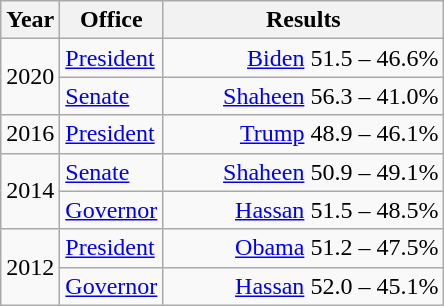<table class=wikitable>
<tr>
<th width="30">Year</th>
<th width="60">Office</th>
<th width="180">Results</th>
</tr>
<tr>
<td rowspan="2">2020</td>
<td><a href='#'>President</a></td>
<td align="right" ><a href='#'>Biden</a> 51.5 – 46.6%</td>
</tr>
<tr>
<td><a href='#'>Senate</a></td>
<td align="right" ><a href='#'>Shaheen</a> 56.3 – 41.0%</td>
</tr>
<tr>
<td>2016</td>
<td><a href='#'>President</a></td>
<td align="right" ><a href='#'>Trump</a> 48.9 – 46.1%</td>
</tr>
<tr>
<td rowspan="2">2014</td>
<td><a href='#'>Senate</a></td>
<td align="right" ><a href='#'>Shaheen</a> 50.9 – 49.1%</td>
</tr>
<tr>
<td><a href='#'>Governor</a></td>
<td align="right" ><a href='#'>Hassan</a> 51.5 – 48.5%</td>
</tr>
<tr>
<td rowspan="2">2012</td>
<td><a href='#'>President</a></td>
<td align="right" ><a href='#'>Obama</a> 51.2 – 47.5%</td>
</tr>
<tr>
<td><a href='#'>Governor</a></td>
<td align="right" ><a href='#'>Hassan</a> 52.0 – 45.1%</td>
</tr>
</table>
